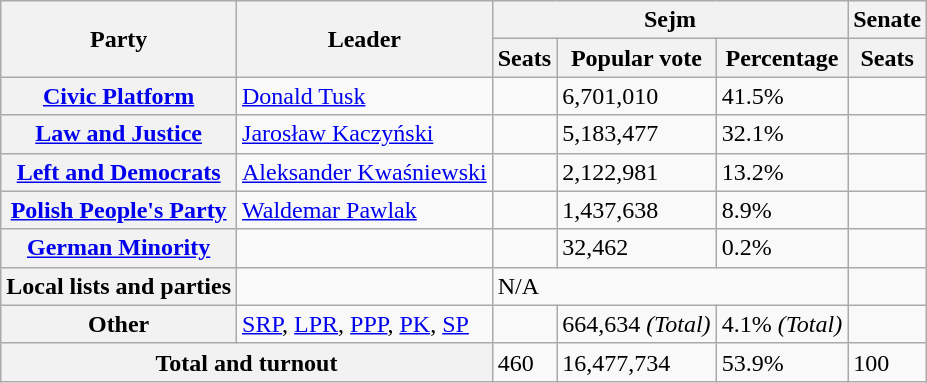<table class="wikitable">
<tr>
<th rowspan=2>Party</th>
<th rowspan=2>Leader</th>
<th colspan=3>Sejm</th>
<th>Senate</th>
</tr>
<tr>
<th>Seats</th>
<th>Popular vote</th>
<th>Percentage</th>
<th>Seats</th>
</tr>
<tr>
<th><a href='#'>Civic Platform</a></th>
<td><a href='#'>Donald Tusk</a></td>
<td></td>
<td>6,701,010</td>
<td>41.5%</td>
<td></td>
</tr>
<tr>
<th><a href='#'>Law and Justice</a></th>
<td><a href='#'>Jarosław Kaczyński</a></td>
<td></td>
<td>5,183,477</td>
<td>32.1%</td>
<td></td>
</tr>
<tr>
<th><a href='#'>Left and Democrats</a></th>
<td><a href='#'>Aleksander Kwaśniewski</a></td>
<td></td>
<td>2,122,981</td>
<td>13.2%</td>
<td></td>
</tr>
<tr>
<th><a href='#'>Polish People's Party</a></th>
<td><a href='#'>Waldemar Pawlak</a></td>
<td></td>
<td>1,437,638</td>
<td>8.9%</td>
<td></td>
</tr>
<tr>
<th><a href='#'>German Minority</a></th>
<td></td>
<td></td>
<td>32,462</td>
<td>0.2%</td>
<td></td>
</tr>
<tr>
<th>Local lists and parties</th>
<td></td>
<td colspan=3><div>N/A</div></td>
<td></td>
</tr>
<tr>
<th>Other</th>
<td><a href='#'>SRP</a>, <a href='#'>LPR</a>, <a href='#'>PPP</a>, <a href='#'>PK</a>, <a href='#'>SP</a></td>
<td></td>
<td>664,634 <em>(Total)</em></td>
<td>4.1% <em>(Total)</em></td>
<td></td>
</tr>
<tr>
<th colspan=2>Total and turnout</th>
<td>460</td>
<td>16,477,734</td>
<td>53.9%</td>
<td>100</td>
</tr>
</table>
